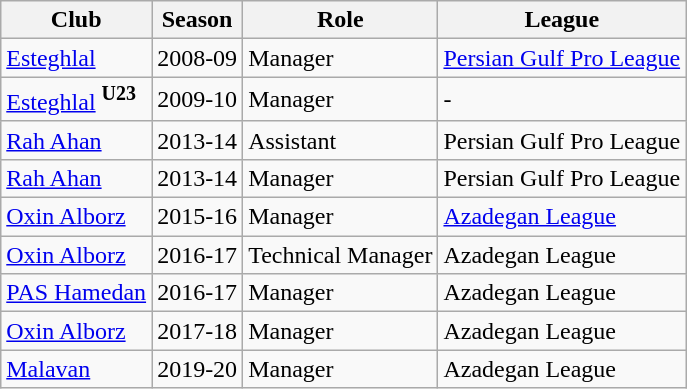<table class="wikitable">
<tr>
<th>Club</th>
<th>Season</th>
<th>Role</th>
<th>League</th>
</tr>
<tr>
<td><a href='#'>Esteghlal</a></td>
<td>2008-09</td>
<td>Manager</td>
<td><a href='#'>Persian Gulf Pro League</a></td>
</tr>
<tr>
<td><a href='#'>Esteghlal</a> <strong><sup>U23</sup></strong></td>
<td>2009-10</td>
<td>Manager</td>
<td>-</td>
</tr>
<tr>
<td><a href='#'>Rah Ahan</a></td>
<td>2013-14</td>
<td>Assistant</td>
<td>Persian Gulf Pro League</td>
</tr>
<tr>
<td><a href='#'>Rah Ahan</a></td>
<td>2013-14</td>
<td>Manager</td>
<td>Persian Gulf Pro League</td>
</tr>
<tr>
<td><a href='#'>Oxin Alborz</a></td>
<td>2015-16</td>
<td>Manager</td>
<td><a href='#'>Azadegan League</a></td>
</tr>
<tr>
<td><a href='#'>Oxin Alborz</a></td>
<td>2016-17</td>
<td>Technical Manager</td>
<td>Azadegan League</td>
</tr>
<tr>
<td><a href='#'>PAS Hamedan</a></td>
<td>2016-17</td>
<td>Manager</td>
<td>Azadegan League</td>
</tr>
<tr>
<td><a href='#'>Oxin Alborz</a></td>
<td>2017-18</td>
<td>Manager</td>
<td>Azadegan League</td>
</tr>
<tr>
<td><a href='#'>Malavan</a></td>
<td>2019-20</td>
<td>Manager</td>
<td>Azadegan League</td>
</tr>
</table>
